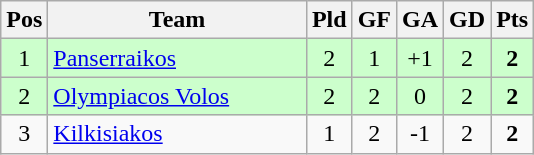<table class="wikitable" style="text-align: center;">
<tr>
<th>Pos</th>
<th width=165>Team</th>
<th>Pld</th>
<th>GF</th>
<th>GA</th>
<th>GD</th>
<th>Pts</th>
</tr>
<tr bgcolor="#ccffcc">
<td>1</td>
<td align=left><a href='#'>Panserraikos</a></td>
<td>2</td>
<td>1</td>
<td>+1</td>
<td>2</td>
<td><strong>2</strong></td>
</tr>
<tr bgcolor="#ccffcc">
<td>2</td>
<td align=left><a href='#'>Olympiacos Volos</a></td>
<td>2</td>
<td>2</td>
<td>0</td>
<td>2</td>
<td><strong>2</strong></td>
</tr>
<tr>
<td>3</td>
<td align=left><a href='#'>Kilkisiakos</a></td>
<td>1</td>
<td>2</td>
<td>-1</td>
<td>2</td>
<td><strong>2</strong></td>
</tr>
</table>
